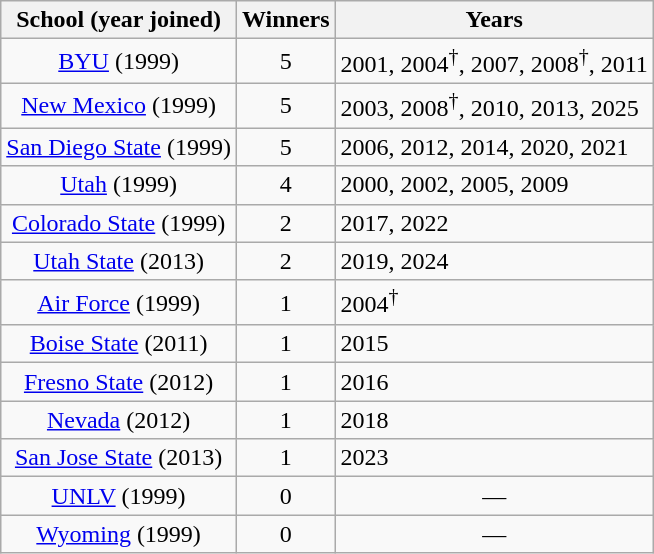<table class="wikitable">
<tr>
<th>School (year joined)</th>
<th>Winners</th>
<th>Years</th>
</tr>
<tr align="center">
<td><a href='#'>BYU</a> (1999)</td>
<td>5</td>
<td align="left">2001, 2004<sup>†</sup>, 2007, 2008<sup>†</sup>, 2011</td>
</tr>
<tr align="center">
<td><a href='#'>New Mexico</a> (1999)</td>
<td>5</td>
<td align="left">2003, 2008<sup>†</sup>, 2010, 2013, 2025</td>
</tr>
<tr align="center">
<td><a href='#'>San Diego State</a> (1999)</td>
<td>5</td>
<td align="left">2006, 2012, 2014, 2020, 2021</td>
</tr>
<tr align="center">
<td><a href='#'>Utah</a> (1999)</td>
<td>4</td>
<td align="left">2000, 2002, 2005, 2009</td>
</tr>
<tr align="center">
<td><a href='#'>Colorado State</a> (1999)</td>
<td>2</td>
<td align="left">2017, 2022</td>
</tr>
<tr align=center>
<td><a href='#'>Utah State</a> (2013)</td>
<td>2</td>
<td align="left">2019, 2024</td>
</tr>
<tr align="center">
<td><a href='#'>Air Force</a> (1999)</td>
<td>1</td>
<td align="left">2004<sup>†</sup></td>
</tr>
<tr align="center">
<td><a href='#'>Boise State</a> (2011)</td>
<td>1</td>
<td align="left">2015</td>
</tr>
<tr align="center">
<td><a href='#'>Fresno State</a> (2012)</td>
<td>1</td>
<td align="left">2016</td>
</tr>
<tr align="center">
<td><a href='#'>Nevada</a> (2012)</td>
<td>1</td>
<td align="left">2018</td>
</tr>
<tr align="center">
<td><a href='#'>San Jose State</a> (2013)</td>
<td>1</td>
<td align="left">2023</td>
</tr>
<tr align="center">
<td><a href='#'>UNLV</a> (1999)</td>
<td>0</td>
<td>—</td>
</tr>
<tr align="center">
<td><a href='#'>Wyoming</a> (1999)</td>
<td>0</td>
<td>—</td>
</tr>
</table>
